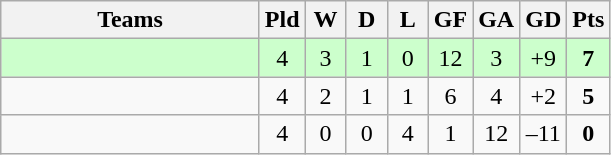<table class="wikitable" style="text-align: center;">
<tr>
<th width=165>Teams</th>
<th width=20>Pld</th>
<th width=20>W</th>
<th width=20>D</th>
<th width=20>L</th>
<th width=20>GF</th>
<th width=20>GA</th>
<th width=20>GD</th>
<th width=20>Pts</th>
</tr>
<tr align=center style="background:#ccffcc;">
<td style="text-align:left;"></td>
<td>4</td>
<td>3</td>
<td>1</td>
<td>0</td>
<td>12</td>
<td>3</td>
<td>+9</td>
<td><strong>7</strong></td>
</tr>
<tr align=center>
<td style="text-align:left;"></td>
<td>4</td>
<td>2</td>
<td>1</td>
<td>1</td>
<td>6</td>
<td>4</td>
<td>+2</td>
<td><strong>5</strong></td>
</tr>
<tr align=center>
<td style="text-align:left;"></td>
<td>4</td>
<td>0</td>
<td>0</td>
<td>4</td>
<td>1</td>
<td>12</td>
<td>–11</td>
<td><strong>0</strong></td>
</tr>
</table>
